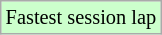<table class="wikitable" style="font-size: 85%;">
<tr style="background:#ccffcc;">
<td>Fastest session lap</td>
</tr>
</table>
